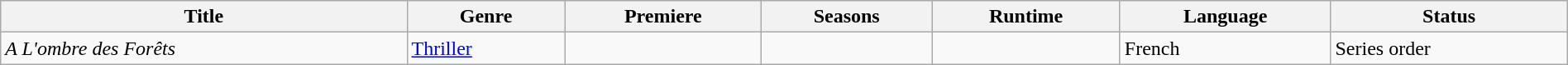<table class="wikitable sortable" style="width:100%">
<tr>
<th>Title</th>
<th>Genre</th>
<th>Premiere</th>
<th>Seasons</th>
<th>Runtime</th>
<th>Language</th>
<th>Status</th>
</tr>
<tr>
<td><em>A L'ombre des Forêts</em></td>
<td><a href='#'>Thriller</a></td>
<td></td>
<td></td>
<td></td>
<td>French</td>
<td>Series order</td>
</tr>
</table>
